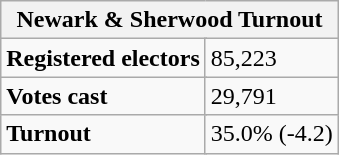<table class="wikitable" border="1">
<tr>
<th colspan="5">Newark & Sherwood Turnout</th>
</tr>
<tr>
<td colspan="2"><strong>Registered electors</strong></td>
<td colspan="3">85,223</td>
</tr>
<tr>
<td colspan="2"><strong>Votes cast</strong></td>
<td colspan="3">29,791</td>
</tr>
<tr>
<td colspan="2"><strong>Turnout</strong></td>
<td colspan="3">35.0% (-4.2)</td>
</tr>
</table>
